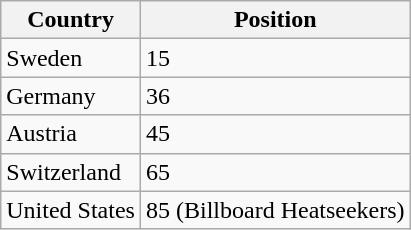<table class="wikitable">
<tr>
<th>Country</th>
<th>Position</th>
</tr>
<tr>
<td>Sweden</td>
<td>15</td>
</tr>
<tr>
<td>Germany</td>
<td>36</td>
</tr>
<tr>
<td>Austria</td>
<td>45</td>
</tr>
<tr>
<td>Switzerland</td>
<td>65</td>
</tr>
<tr>
<td>United States</td>
<td>85 (Billboard Heatseekers)</td>
</tr>
</table>
